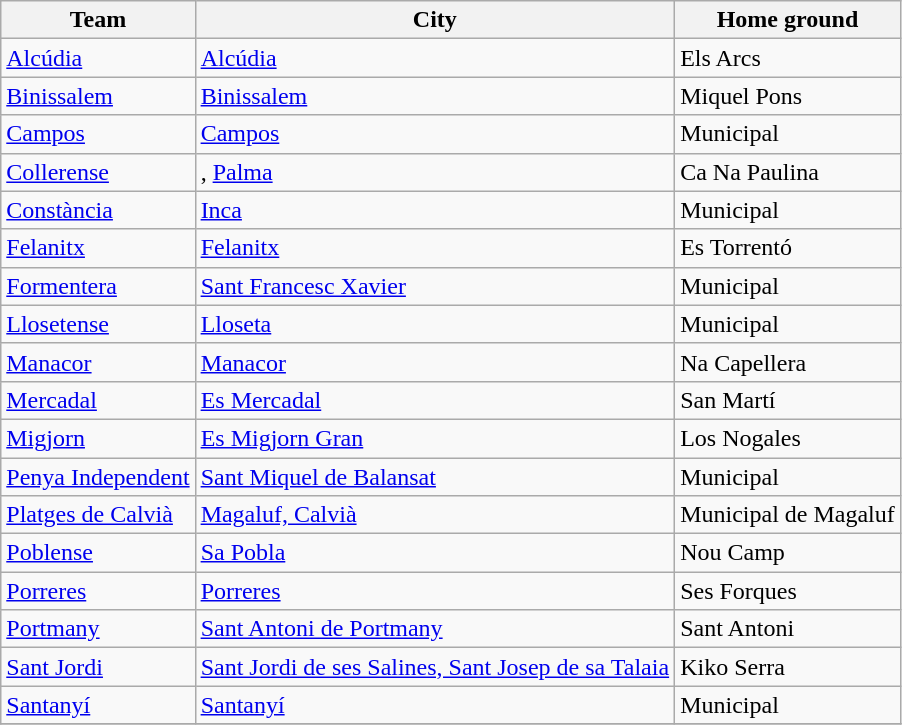<table class="wikitable sortable">
<tr>
<th>Team</th>
<th>City</th>
<th>Home ground</th>
</tr>
<tr>
<td><a href='#'>Alcúdia</a></td>
<td><a href='#'>Alcúdia</a></td>
<td>Els Arcs</td>
</tr>
<tr>
<td><a href='#'>Binissalem</a></td>
<td><a href='#'>Binissalem</a></td>
<td>Miquel Pons</td>
</tr>
<tr>
<td><a href='#'>Campos</a></td>
<td><a href='#'>Campos</a></td>
<td>Municipal</td>
</tr>
<tr>
<td><a href='#'>Collerense</a></td>
<td>, <a href='#'>Palma</a></td>
<td>Ca Na Paulina</td>
</tr>
<tr>
<td><a href='#'>Constància</a></td>
<td><a href='#'>Inca</a></td>
<td>Municipal</td>
</tr>
<tr>
<td><a href='#'>Felanitx</a></td>
<td><a href='#'>Felanitx</a></td>
<td>Es Torrentó</td>
</tr>
<tr>
<td><a href='#'>Formentera</a></td>
<td><a href='#'>Sant Francesc Xavier</a></td>
<td>Municipal</td>
</tr>
<tr>
<td><a href='#'>Llosetense</a></td>
<td><a href='#'>Lloseta</a></td>
<td>Municipal</td>
</tr>
<tr>
<td><a href='#'>Manacor</a></td>
<td><a href='#'>Manacor</a></td>
<td>Na Capellera</td>
</tr>
<tr>
<td><a href='#'>Mercadal</a></td>
<td><a href='#'>Es Mercadal</a></td>
<td>San Martí</td>
</tr>
<tr>
<td><a href='#'>Migjorn</a></td>
<td><a href='#'>Es Migjorn Gran</a></td>
<td>Los Nogales</td>
</tr>
<tr>
<td><a href='#'>Penya Independent</a></td>
<td><a href='#'>Sant Miquel de Balansat</a></td>
<td>Municipal</td>
</tr>
<tr>
<td><a href='#'>Platges de Calvià</a></td>
<td><a href='#'>Magaluf, Calvià</a></td>
<td>Municipal de Magaluf</td>
</tr>
<tr>
<td><a href='#'>Poblense</a></td>
<td><a href='#'>Sa Pobla</a></td>
<td>Nou Camp</td>
</tr>
<tr>
<td><a href='#'>Porreres</a></td>
<td><a href='#'>Porreres</a></td>
<td>Ses Forques</td>
</tr>
<tr>
<td><a href='#'>Portmany</a></td>
<td><a href='#'>Sant Antoni de Portmany</a></td>
<td>Sant Antoni</td>
</tr>
<tr>
<td><a href='#'>Sant Jordi</a></td>
<td><a href='#'>Sant Jordi de ses Salines, Sant Josep de sa Talaia</a></td>
<td>Kiko Serra</td>
</tr>
<tr>
<td><a href='#'>Santanyí</a></td>
<td><a href='#'>Santanyí</a></td>
<td>Municipal</td>
</tr>
<tr>
</tr>
</table>
